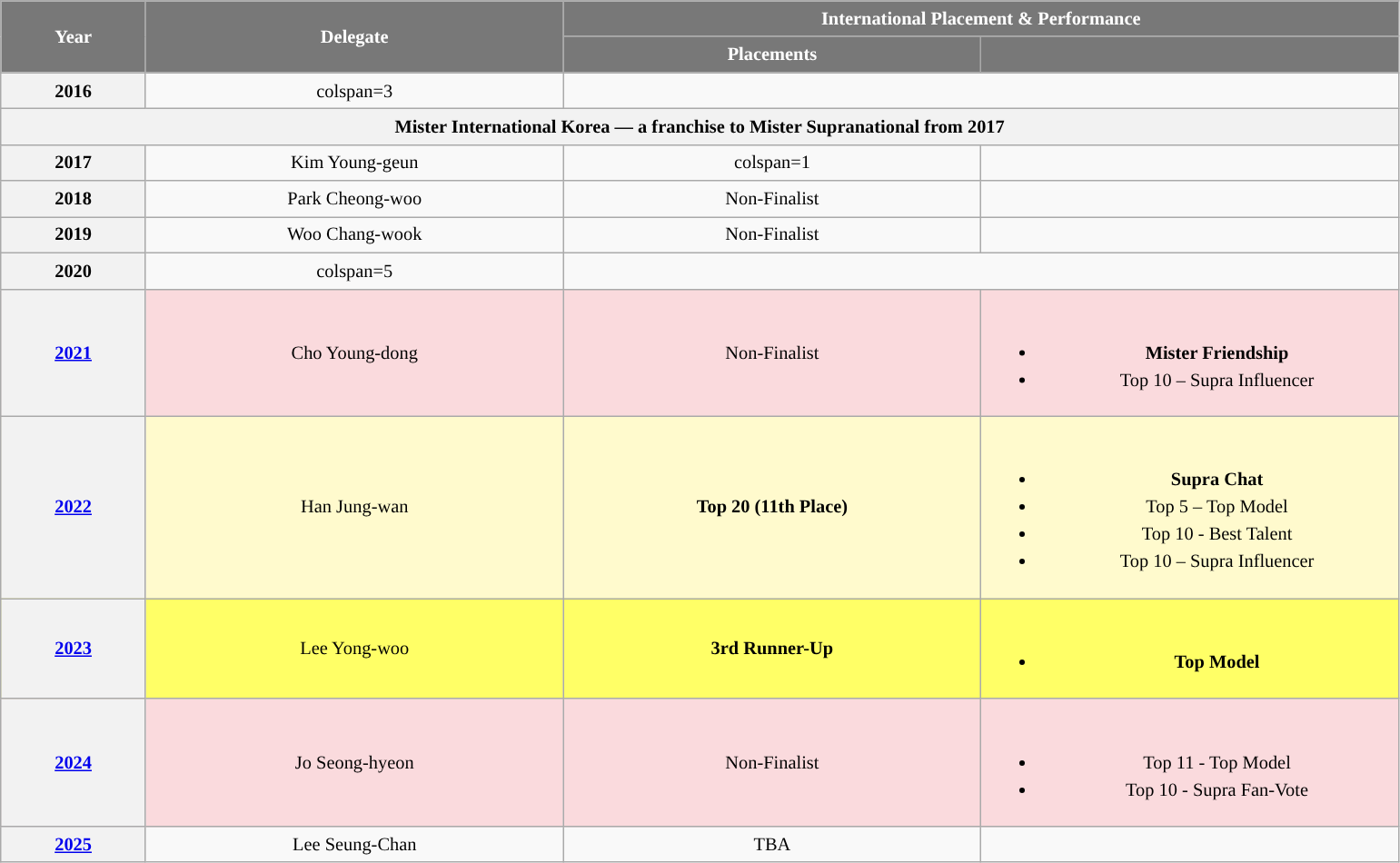<table class="wikitable" style="text-align:center; line-height:20px; font-size:85%;">
<tr>
<th rowspan="2"  width=100px style="background-color:#787878;color:#FFFFFF;">Year</th>
<th rowspan="2"  width=300px style="background-color:#787878;color:#FFFFFF;">Delegate</th>
<th colspan="2"  width=100px style="background-color:#787878;color:#FFFFFF;">International Placement & Performance</th>
</tr>
<tr>
<th width=300px style="background-color:#787878;color:#FFFFFF;">Placements</th>
<th width=300px style="background-color:#787878;color:#FFFFFF;"></th>
</tr>
<tr>
<th>2016</th>
<td>colspan=3 </td>
</tr>
<tr>
<th colspan="4">Mister International Korea — a franchise to Mister Supranational from 2017</th>
</tr>
<tr>
<th>2017</th>
<td>Kim Young-geun</td>
<td>colspan=1 </td>
</tr>
<tr>
<th>2018</th>
<td>Park Cheong-woo</td>
<td>Non-Finalist</td>
<td></td>
</tr>
<tr>
<th>2019</th>
<td>Woo Chang-wook</td>
<td>Non-Finalist</td>
<td></td>
</tr>
<tr>
<th>2020</th>
<td>colspan=5 </td>
</tr>
<tr style="background-color:#FADADD;">
<th><a href='#'>2021</a></th>
<td>Cho Young-dong</td>
<td>Non-Finalist</td>
<td><br><ul><li><strong>Mister Friendship</strong></li><li>Top 10 – Supra Influencer</li></ul></td>
</tr>
<tr style="background-color:#FFFACD">
<th><a href='#'>2022</a></th>
<td>Han Jung-wan</td>
<td><strong>Top 20 (11th Place)</strong></td>
<td><br><ul><li><strong>Supra Chat</strong></li><li>Top 5 – Top Model</li><li>Top 10 - Best Talent</li><li>Top 10 – Supra Influencer</li></ul></td>
</tr>
<tr style="background-color:#FFFF66;">
<th><a href='#'>2023</a></th>
<td>Lee Yong-woo</td>
<td><strong>3rd Runner-Up</strong></td>
<td><br><ul><li><strong>Top Model</strong></li></ul></td>
</tr>
<tr style="background-color:#FADADD;">
<th><a href='#'>2024</a></th>
<td>Jo Seong-hyeon</td>
<td>Non-Finalist</td>
<td><br><ul><li>Top 11 -  Top Model</li><li>Top 10 -  Supra Fan-Vote</li></ul></td>
</tr>
<tr>
<th><a href='#'>2025</a></th>
<td>Lee Seung-Chan</td>
<td>TBA</td>
<td></td>
</tr>
</table>
